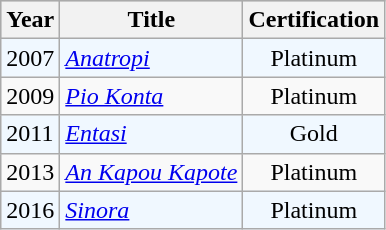<table class="wikitable"|width=100%>
<tr bgcolor="#CCCCCC">
<th>Year</th>
<th>Title</th>
<th>Certification</th>
</tr>
<tr bgcolor="#F0F8FF">
<td>2007</td>
<td><em><a href='#'>Anatropi</a></em></td>
<td align="center">Platinum</td>
</tr>
<tr>
<td>2009</td>
<td><em><a href='#'>Pio Konta</a></em></td>
<td align="center">Platinum</td>
</tr>
<tr bgcolor="#F0F8FF">
<td>2011</td>
<td><em><a href='#'>Entasi</a></em></td>
<td align="center">Gold</td>
</tr>
<tr>
<td>2013</td>
<td><em><a href='#'>An Kapou Kapote</a></em></td>
<td align="center">Platinum</td>
</tr>
<tr bgcolor="#F0F8FF">
<td>2016</td>
<td><em><a href='#'>Sinora</a></em></td>
<td align="center">Platinum</td>
</tr>
</table>
